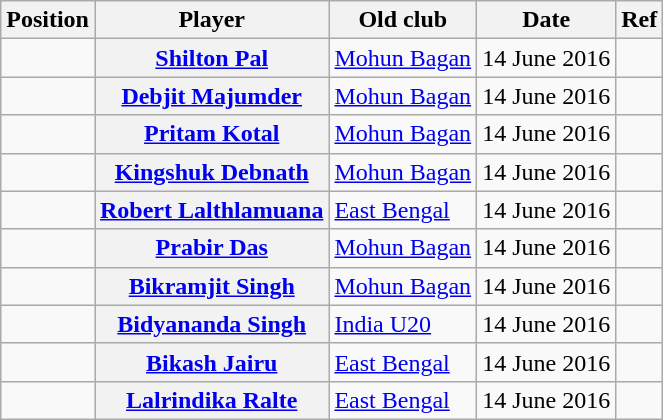<table class="wikitable plainrowheaders" style="text-align:center; text-align:left">
<tr>
<th scope="col">Position</th>
<th scope="col">Player</th>
<th scope="col">Old club</th>
<th scope="col">Date</th>
<th scope="col">Ref</th>
</tr>
<tr>
<td></td>
<th scope="row"> <a href='#'>Shilton Pal</a></th>
<td> <a href='#'>Mohun Bagan</a></td>
<td>14 June 2016</td>
<td></td>
</tr>
<tr>
<td></td>
<th scope="row"> <a href='#'>Debjit Majumder</a></th>
<td> <a href='#'>Mohun Bagan</a></td>
<td>14 June 2016</td>
<td></td>
</tr>
<tr>
<td></td>
<th scope="row"> <a href='#'>Pritam Kotal</a></th>
<td> <a href='#'>Mohun Bagan</a></td>
<td>14 June 2016</td>
<td></td>
</tr>
<tr>
<td></td>
<th scope="row"> <a href='#'>Kingshuk Debnath</a></th>
<td> <a href='#'>Mohun Bagan</a></td>
<td>14 June 2016</td>
<td></td>
</tr>
<tr>
<td></td>
<th scope="row"> <a href='#'>Robert Lalthlamuana</a></th>
<td> <a href='#'>East Bengal</a></td>
<td>14 June 2016</td>
<td></td>
</tr>
<tr>
<td></td>
<th scope="row"> <a href='#'>Prabir Das</a></th>
<td> <a href='#'>Mohun Bagan</a></td>
<td>14 June 2016</td>
<td></td>
</tr>
<tr>
<td></td>
<th scope="row"> <a href='#'>Bikramjit Singh</a></th>
<td> <a href='#'>Mohun Bagan</a></td>
<td>14 June 2016</td>
<td></td>
</tr>
<tr>
<td></td>
<th scope="row"> <a href='#'>Bidyananda Singh</a></th>
<td> <a href='#'>India U20</a></td>
<td>14 June 2016</td>
<td></td>
</tr>
<tr>
<td></td>
<th scope="row"> <a href='#'>Bikash Jairu</a></th>
<td> <a href='#'>East Bengal</a></td>
<td>14 June 2016</td>
<td></td>
</tr>
<tr>
<td></td>
<th scope="row"> <a href='#'>Lalrindika Ralte</a></th>
<td> <a href='#'>East Bengal</a></td>
<td>14 June 2016</td>
<td></td>
</tr>
</table>
